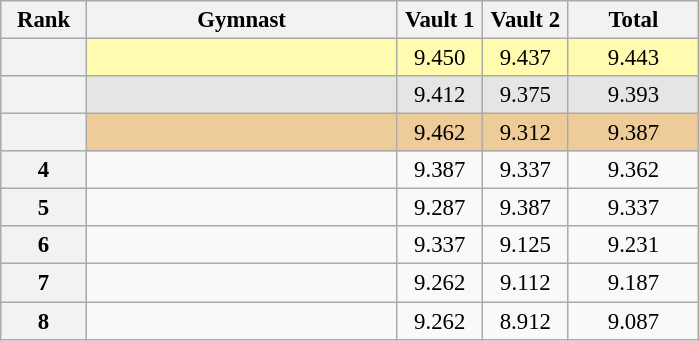<table class="wikitable sortable" style="text-align:center; font-size:95%">
<tr>
<th scope="col" style="width:50px;">Rank</th>
<th scope="col" style="width:200px;">Gymnast</th>
<th scope="col" style="width:50px;">Vault 1</th>
<th scope="col" style="width:50px;">Vault 2</th>
<th scope="col" style="width:80px;">Total</th>
</tr>
<tr style="background:#fffcaf;">
<th scope=row style="text-align:center"></th>
<td style="text-align:left;"></td>
<td>9.450</td>
<td>9.437</td>
<td>9.443</td>
</tr>
<tr style="background:#e5e5e5;">
<th scope=row style="text-align:center"></th>
<td style="text-align:left;"></td>
<td>9.412</td>
<td>9.375</td>
<td>9.393</td>
</tr>
<tr style="background:#ec9;">
<th scope=row style="text-align:center"></th>
<td style="text-align:left;"></td>
<td>9.462</td>
<td>9.312</td>
<td>9.387</td>
</tr>
<tr>
<th scope=row style="text-align:center">4</th>
<td style="text-align:left;"></td>
<td>9.387</td>
<td>9.337</td>
<td>9.362</td>
</tr>
<tr>
<th scope=row style="text-align:center">5</th>
<td style="text-align:left;"></td>
<td>9.287</td>
<td>9.387</td>
<td>9.337</td>
</tr>
<tr>
<th scope=row style="text-align:center">6</th>
<td style="text-align:left;"></td>
<td>9.337</td>
<td>9.125</td>
<td>9.231</td>
</tr>
<tr>
<th scope=row style="text-align:center">7</th>
<td style="text-align:left;"></td>
<td>9.262</td>
<td>9.112</td>
<td>9.187</td>
</tr>
<tr>
<th scope=row style="text-align:center">8</th>
<td style="text-align:left;"></td>
<td>9.262</td>
<td>8.912</td>
<td>9.087</td>
</tr>
</table>
